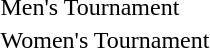<table>
<tr>
<td>Men's Tournament</td>
<td></td>
<td></td>
<td></td>
</tr>
<tr>
<td>Women's Tournament</td>
<td></td>
<td></td>
<td></td>
</tr>
</table>
